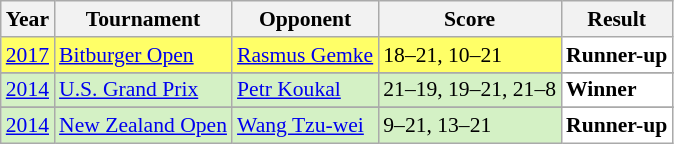<table class="sortable wikitable" style="font-size: 90%;">
<tr>
<th>Year</th>
<th>Tournament</th>
<th>Opponent</th>
<th>Score</th>
<th>Result</th>
</tr>
<tr style="background:#FFFF67">
<td align="center"><a href='#'>2017</a></td>
<td align="left"><a href='#'>Bitburger Open</a></td>
<td align="left"> <a href='#'>Rasmus Gemke</a></td>
<td align="left">18–21, 10–21</td>
<td style="text-align:left; background:white"> <strong>Runner-up</strong></td>
</tr>
<tr>
</tr>
<tr style="background:#D4F1C5">
<td align="center"><a href='#'>2014</a></td>
<td align="left"><a href='#'>U.S. Grand Prix</a></td>
<td align="left"> <a href='#'>Petr Koukal</a></td>
<td align="left">21–19, 19–21, 21–8</td>
<td style="text-align:left; background:white"> <strong>Winner</strong></td>
</tr>
<tr>
</tr>
<tr style="background:#D4F1C5">
<td align="center"><a href='#'>2014</a></td>
<td align="left"><a href='#'>New Zealand Open</a></td>
<td align="left"> <a href='#'>Wang Tzu-wei</a></td>
<td align="left">9–21, 13–21</td>
<td style="text-align:left; background:white"> <strong>Runner-up</strong></td>
</tr>
</table>
